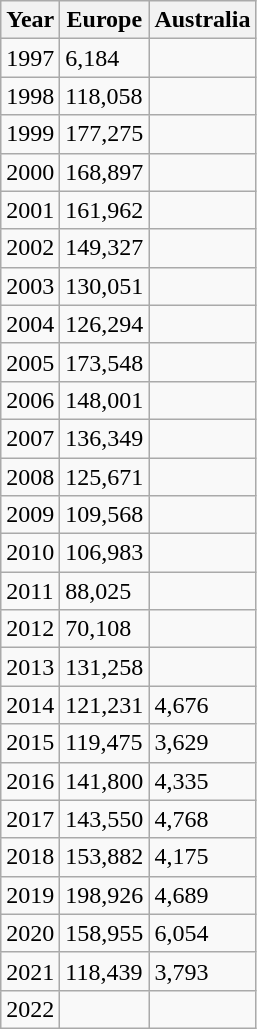<table class="wikitable">
<tr>
<th>Year</th>
<th>Europe</th>
<th>Australia</th>
</tr>
<tr>
<td>1997</td>
<td>6,184</td>
<td></td>
</tr>
<tr>
<td>1998</td>
<td>118,058</td>
<td></td>
</tr>
<tr>
<td>1999</td>
<td>177,275</td>
<td></td>
</tr>
<tr>
<td>2000</td>
<td>168,897</td>
<td></td>
</tr>
<tr>
<td>2001</td>
<td>161,962</td>
<td></td>
</tr>
<tr>
<td>2002</td>
<td>149,327</td>
<td></td>
</tr>
<tr>
<td>2003</td>
<td>130,051</td>
<td></td>
</tr>
<tr>
<td>2004</td>
<td>126,294</td>
<td></td>
</tr>
<tr>
<td>2005</td>
<td>173,548</td>
<td></td>
</tr>
<tr>
<td>2006</td>
<td>148,001</td>
<td></td>
</tr>
<tr>
<td>2007</td>
<td>136,349</td>
<td></td>
</tr>
<tr>
<td>2008</td>
<td>125,671</td>
<td></td>
</tr>
<tr>
<td>2009</td>
<td>109,568</td>
<td></td>
</tr>
<tr>
<td>2010</td>
<td>106,983</td>
<td></td>
</tr>
<tr>
<td>2011</td>
<td>88,025</td>
<td></td>
</tr>
<tr>
<td>2012</td>
<td>70,108</td>
<td></td>
</tr>
<tr>
<td>2013</td>
<td>131,258</td>
<td></td>
</tr>
<tr>
<td>2014</td>
<td>121,231</td>
<td>4,676</td>
</tr>
<tr>
<td>2015</td>
<td>119,475</td>
<td>3,629</td>
</tr>
<tr>
<td>2016</td>
<td>141,800</td>
<td>4,335</td>
</tr>
<tr>
<td>2017</td>
<td>143,550</td>
<td>4,768</td>
</tr>
<tr>
<td>2018</td>
<td>153,882</td>
<td>4,175</td>
</tr>
<tr>
<td>2019</td>
<td>198,926</td>
<td>4,689</td>
</tr>
<tr>
<td>2020</td>
<td>158,955</td>
<td>6,054</td>
</tr>
<tr>
<td>2021</td>
<td>118,439</td>
<td>3,793</td>
</tr>
<tr>
<td>2022</td>
<td></td>
<td></td>
</tr>
</table>
